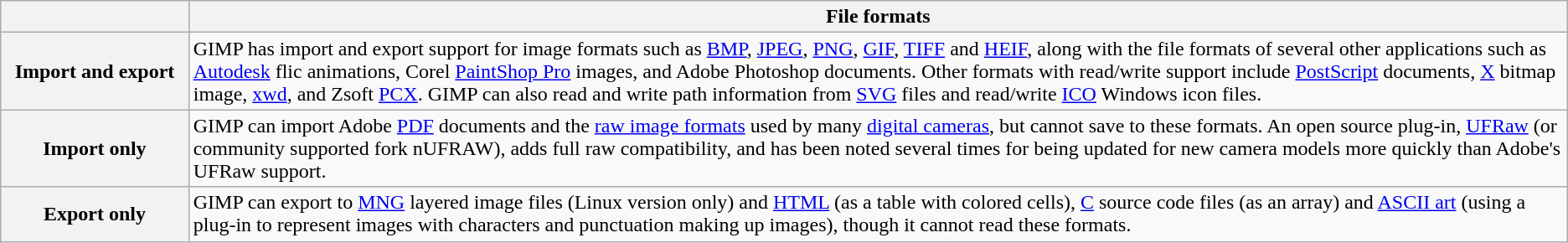<table class="wikitable">
<tr>
<th style="width:12%;"> </th>
<th>File formats</th>
</tr>
<tr>
<th>Import and export</th>
<td>GIMP has import and export support for image formats such as <a href='#'>BMP</a>, <a href='#'>JPEG</a>, <a href='#'>PNG</a>, <a href='#'>GIF</a>, <a href='#'>TIFF</a> and <a href='#'>HEIF</a>, along with the file formats of several other applications such as <a href='#'>Autodesk</a> flic animations, Corel <a href='#'>PaintShop Pro</a> images, and Adobe Photoshop documents. Other formats with read/write support include <a href='#'>PostScript</a> documents, <a href='#'>X</a> bitmap image, <a href='#'>xwd</a>, and Zsoft <a href='#'>PCX</a>. GIMP can also read and write path information from <a href='#'>SVG</a> files and read/write <a href='#'>ICO</a> Windows icon files.</td>
</tr>
<tr>
<th>Import only</th>
<td>GIMP can import Adobe <a href='#'>PDF</a> documents and the <a href='#'>raw image formats</a> used by many <a href='#'>digital cameras</a>, but cannot save to these formats. An open source plug-in, <a href='#'>UFRaw</a> (or community supported fork nUFRAW), adds full raw compatibility, and has been noted several times for being updated for new camera models more quickly than Adobe's UFRaw support.</td>
</tr>
<tr>
<th>Export only</th>
<td>GIMP can export to <a href='#'>MNG</a> layered image files (Linux version only) and <a href='#'>HTML</a> (as a table with colored cells), <a href='#'>C</a> source code files (as an array) and <a href='#'>ASCII art</a> (using a plug-in to represent images with characters and punctuation making up images), though it cannot read these formats.</td>
</tr>
</table>
